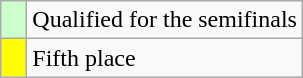<table class="wikitable">
<tr>
<td width=10px bgcolor="#ccffcc"></td>
<td>Qualified for the semifinals</td>
</tr>
<tr>
<td width=10px bgcolor="yellow"></td>
<td>Fifth place</td>
</tr>
</table>
